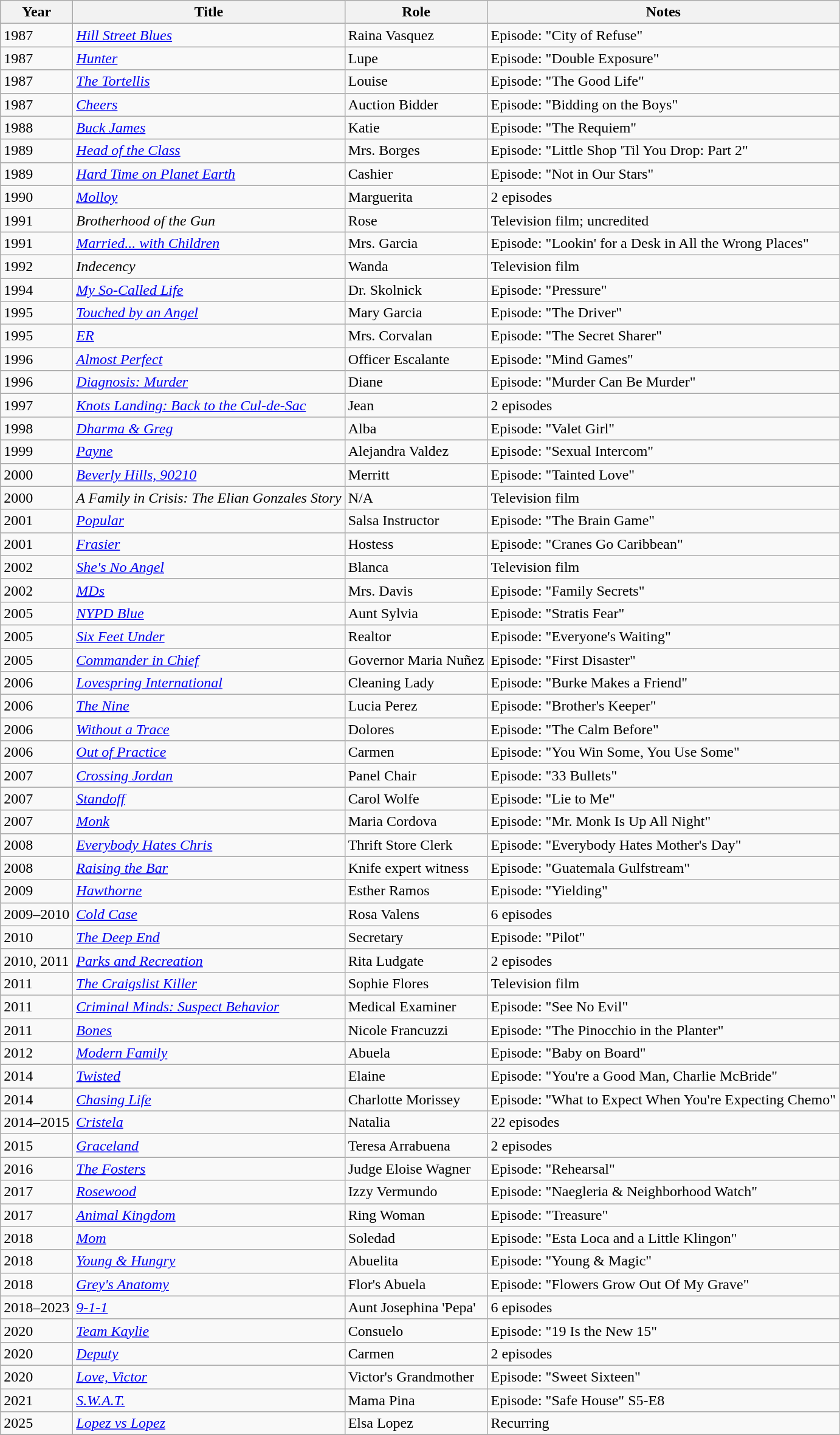<table class="wikitable sortable">
<tr>
<th>Year</th>
<th>Title</th>
<th>Role</th>
<th>Notes</th>
</tr>
<tr>
<td>1987</td>
<td><em><a href='#'>Hill Street Blues</a></em></td>
<td>Raina Vasquez</td>
<td>Episode: "City of Refuse"</td>
</tr>
<tr>
<td>1987</td>
<td><em><a href='#'>Hunter</a></em></td>
<td>Lupe</td>
<td>Episode: "Double Exposure"</td>
</tr>
<tr>
<td>1987</td>
<td><em><a href='#'>The Tortellis</a></em></td>
<td>Louise</td>
<td>Episode: "The Good Life"</td>
</tr>
<tr>
<td>1987</td>
<td><em><a href='#'>Cheers</a></em></td>
<td>Auction Bidder</td>
<td>Episode: "Bidding on the Boys"</td>
</tr>
<tr>
<td>1988</td>
<td><em><a href='#'>Buck James</a></em></td>
<td>Katie</td>
<td>Episode: "The Requiem"</td>
</tr>
<tr>
<td>1989</td>
<td><em><a href='#'>Head of the Class</a></em></td>
<td>Mrs. Borges</td>
<td>Episode: "Little Shop 'Til You Drop: Part 2"</td>
</tr>
<tr>
<td>1989</td>
<td><em><a href='#'>Hard Time on Planet Earth</a></em></td>
<td>Cashier</td>
<td>Episode: "Not in Our Stars"</td>
</tr>
<tr>
<td>1990</td>
<td><em><a href='#'>Molloy</a></em></td>
<td>Marguerita</td>
<td>2 episodes</td>
</tr>
<tr>
<td>1991</td>
<td><em>Brotherhood of the Gun</em></td>
<td>Rose</td>
<td>Television film; uncredited</td>
</tr>
<tr>
<td>1991</td>
<td><em><a href='#'>Married... with Children</a></em></td>
<td>Mrs. Garcia</td>
<td>Episode: "Lookin' for a Desk in All the Wrong Places"</td>
</tr>
<tr>
<td>1992</td>
<td><em>Indecency</em></td>
<td>Wanda</td>
<td>Television film</td>
</tr>
<tr>
<td>1994</td>
<td><em><a href='#'>My So-Called Life</a></em></td>
<td>Dr. Skolnick</td>
<td>Episode: "Pressure"</td>
</tr>
<tr>
<td>1995</td>
<td><em><a href='#'>Touched by an Angel</a></em></td>
<td>Mary Garcia</td>
<td>Episode: "The Driver"</td>
</tr>
<tr>
<td>1995</td>
<td><em><a href='#'>ER</a></em></td>
<td>Mrs. Corvalan</td>
<td>Episode: "The Secret Sharer"</td>
</tr>
<tr>
<td>1996</td>
<td><em><a href='#'>Almost Perfect</a></em></td>
<td>Officer Escalante</td>
<td>Episode: "Mind Games"</td>
</tr>
<tr>
<td>1996</td>
<td><em><a href='#'>Diagnosis: Murder</a></em></td>
<td>Diane</td>
<td>Episode: "Murder Can Be Murder"</td>
</tr>
<tr>
<td>1997</td>
<td><em><a href='#'>Knots Landing: Back to the Cul-de-Sac</a></em></td>
<td>Jean</td>
<td>2 episodes</td>
</tr>
<tr>
<td>1998</td>
<td><em><a href='#'>Dharma & Greg</a></em></td>
<td>Alba</td>
<td>Episode: "Valet Girl"</td>
</tr>
<tr>
<td>1999</td>
<td><em><a href='#'>Payne</a></em></td>
<td>Alejandra Valdez</td>
<td>Episode: "Sexual Intercom"</td>
</tr>
<tr>
<td>2000</td>
<td><em><a href='#'>Beverly Hills, 90210</a></em></td>
<td>Merritt</td>
<td>Episode: "Tainted Love"</td>
</tr>
<tr>
<td>2000</td>
<td><em>A Family in Crisis: The Elian Gonzales Story</em></td>
<td>N/A</td>
<td>Television film</td>
</tr>
<tr>
<td>2001</td>
<td><em><a href='#'>Popular</a></em></td>
<td>Salsa Instructor</td>
<td>Episode: "The Brain Game"</td>
</tr>
<tr>
<td>2001</td>
<td><em><a href='#'>Frasier</a></em></td>
<td>Hostess</td>
<td>Episode: "Cranes Go Caribbean"</td>
</tr>
<tr>
<td>2002</td>
<td><em><a href='#'>She's No Angel</a></em></td>
<td>Blanca</td>
<td>Television film</td>
</tr>
<tr>
<td>2002</td>
<td><em><a href='#'>MDs</a></em></td>
<td>Mrs. Davis</td>
<td>Episode: "Family Secrets"</td>
</tr>
<tr>
<td>2005</td>
<td><em><a href='#'>NYPD Blue</a></em></td>
<td>Aunt Sylvia</td>
<td>Episode: "Stratis Fear"</td>
</tr>
<tr>
<td>2005</td>
<td><em><a href='#'>Six Feet Under</a></em></td>
<td>Realtor</td>
<td>Episode: "Everyone's Waiting"</td>
</tr>
<tr>
<td>2005</td>
<td><em><a href='#'>Commander in Chief</a></em></td>
<td>Governor Maria Nuñez</td>
<td>Episode: "First Disaster"</td>
</tr>
<tr>
<td>2006</td>
<td><em><a href='#'>Lovespring International</a></em></td>
<td>Cleaning Lady</td>
<td>Episode: "Burke Makes a Friend"</td>
</tr>
<tr>
<td>2006</td>
<td><em><a href='#'>The Nine</a></em></td>
<td>Lucia Perez</td>
<td>Episode: "Brother's Keeper"</td>
</tr>
<tr>
<td>2006</td>
<td><em><a href='#'>Without a Trace</a></em></td>
<td>Dolores</td>
<td>Episode: "The Calm Before"</td>
</tr>
<tr>
<td>2006</td>
<td><em><a href='#'>Out of Practice</a></em></td>
<td>Carmen</td>
<td>Episode: "You Win Some, You Use Some"</td>
</tr>
<tr>
<td>2007</td>
<td><em><a href='#'>Crossing Jordan</a></em></td>
<td>Panel Chair</td>
<td>Episode: "33 Bullets"</td>
</tr>
<tr>
<td>2007</td>
<td><em><a href='#'>Standoff</a></em></td>
<td>Carol Wolfe</td>
<td>Episode: "Lie to Me"</td>
</tr>
<tr>
<td>2007</td>
<td><em><a href='#'>Monk</a></em></td>
<td>Maria Cordova</td>
<td>Episode: "Mr. Monk Is Up All Night"</td>
</tr>
<tr>
<td>2008</td>
<td><em><a href='#'>Everybody Hates Chris</a></em></td>
<td>Thrift Store Clerk</td>
<td>Episode: "Everybody Hates Mother's Day"</td>
</tr>
<tr>
<td>2008</td>
<td><em><a href='#'>Raising the Bar</a></em></td>
<td>Knife expert witness</td>
<td>Episode: "Guatemala Gulfstream"</td>
</tr>
<tr>
<td>2009</td>
<td><em><a href='#'>Hawthorne</a></em></td>
<td>Esther Ramos</td>
<td>Episode: "Yielding"</td>
</tr>
<tr>
<td>2009–2010</td>
<td><em><a href='#'>Cold Case</a></em></td>
<td>Rosa Valens</td>
<td>6 episodes</td>
</tr>
<tr>
<td>2010</td>
<td><em><a href='#'>The Deep End</a></em></td>
<td>Secretary</td>
<td>Episode: "Pilot"</td>
</tr>
<tr>
<td>2010, 2011</td>
<td><em><a href='#'>Parks and Recreation</a></em></td>
<td>Rita Ludgate</td>
<td>2 episodes</td>
</tr>
<tr>
<td>2011</td>
<td><em><a href='#'>The Craigslist Killer</a></em></td>
<td>Sophie Flores</td>
<td>Television film</td>
</tr>
<tr>
<td>2011</td>
<td><em><a href='#'>Criminal Minds: Suspect Behavior</a></em></td>
<td>Medical Examiner</td>
<td>Episode: "See No Evil"</td>
</tr>
<tr>
<td>2011</td>
<td><em><a href='#'>Bones</a></em></td>
<td>Nicole Francuzzi</td>
<td>Episode: "The Pinocchio in the Planter"</td>
</tr>
<tr>
<td>2012</td>
<td><em><a href='#'>Modern Family</a></em></td>
<td>Abuela</td>
<td>Episode: "Baby on Board"</td>
</tr>
<tr>
<td>2014</td>
<td><em><a href='#'>Twisted</a></em></td>
<td>Elaine</td>
<td>Episode: "You're a Good Man, Charlie McBride"</td>
</tr>
<tr>
<td>2014</td>
<td><em><a href='#'>Chasing Life</a></em></td>
<td>Charlotte Morissey</td>
<td>Episode: "What to Expect When You're Expecting Chemo"</td>
</tr>
<tr>
<td>2014–2015</td>
<td><em><a href='#'>Cristela</a></em></td>
<td>Natalia</td>
<td>22 episodes</td>
</tr>
<tr>
<td>2015</td>
<td><em><a href='#'>Graceland</a></em></td>
<td>Teresa Arrabuena</td>
<td>2 episodes</td>
</tr>
<tr>
<td>2016</td>
<td><em><a href='#'>The Fosters</a></em></td>
<td>Judge Eloise Wagner</td>
<td>Episode: "Rehearsal"</td>
</tr>
<tr>
<td>2017</td>
<td><em><a href='#'>Rosewood</a></em></td>
<td>Izzy Vermundo</td>
<td>Episode: "Naegleria & Neighborhood Watch"</td>
</tr>
<tr>
<td>2017</td>
<td><em><a href='#'>Animal Kingdom</a></em></td>
<td>Ring Woman</td>
<td>Episode: "Treasure"</td>
</tr>
<tr>
<td>2018</td>
<td><em><a href='#'>Mom</a></em></td>
<td>Soledad</td>
<td>Episode: "Esta Loca and a Little Klingon"</td>
</tr>
<tr>
<td>2018</td>
<td><em><a href='#'>Young & Hungry</a></em></td>
<td>Abuelita</td>
<td>Episode: "Young & Magic"</td>
</tr>
<tr>
<td>2018</td>
<td><em><a href='#'>Grey's Anatomy</a></em></td>
<td>Flor's Abuela</td>
<td>Episode: "Flowers Grow Out Of My Grave"</td>
</tr>
<tr>
<td>2018–2023</td>
<td><em><a href='#'>9-1-1</a></em></td>
<td>Aunt Josephina 'Pepa'</td>
<td>6 episodes</td>
</tr>
<tr>
<td>2020</td>
<td><em><a href='#'>Team Kaylie</a></em></td>
<td>Consuelo</td>
<td>Episode: "19 Is the New 15"</td>
</tr>
<tr>
<td>2020</td>
<td><em><a href='#'>Deputy</a></em></td>
<td>Carmen</td>
<td>2 episodes</td>
</tr>
<tr>
<td>2020</td>
<td><em><a href='#'>Love, Victor</a></em></td>
<td>Victor's Grandmother</td>
<td>Episode: "Sweet Sixteen"</td>
</tr>
<tr>
<td>2021</td>
<td><em><a href='#'>S.W.A.T.</a></em></td>
<td>Mama Pina</td>
<td>Episode: "Safe House" S5-E8</td>
</tr>
<tr>
<td>2025</td>
<td><em><a href='#'>Lopez vs Lopez</a></em></td>
<td>Elsa Lopez</td>
<td>Recurring</td>
</tr>
<tr>
</tr>
</table>
